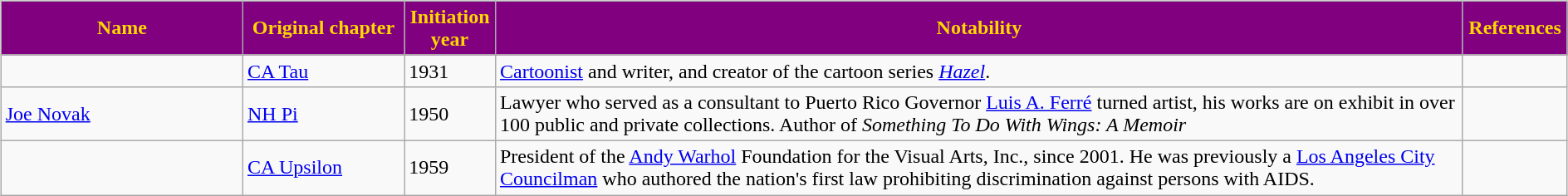<table style="width:100%;">
<tr valign="top">
<td style="width:100%;"><br><table class="wikitable sortable" style="width:100%;">
<tr>
<th style="width:15%; background:purple; color:gold;">Name</th>
<th style="width:10%; background:purple; color:gold;">Original chapter</th>
<th style="width:5%; background:purple; color:gold;">Initiation<br>year</th>
<th class="unsortable" style="width:60%; background:purple; color:gold;">Notability</th>
<th class="unsortable" style="width:5%; background:purple; color:gold;">References</th>
</tr>
<tr>
<td><small><br></small></td>
<td><a href='#'>CA Tau</a></td>
<td>1931</td>
<td><a href='#'>Cartoonist</a> and writer, and creator of the cartoon series <em><a href='#'>Hazel</a></em>.</td>
<td></td>
</tr>
<tr>
<td><a href='#'>Joe Novak</a></td>
<td><a href='#'>NH Pi</a></td>
<td>1950</td>
<td>Lawyer who served as a consultant to Puerto Rico Governor <a href='#'>Luis A. Ferré</a> turned artist, his works are on exhibit in over 100 public and private collections. Author of <em>Something To Do With Wings: A Memoir</em></td>
<td></td>
</tr>
<tr>
<td></td>
<td><a href='#'>CA Upsilon</a></td>
<td>1959</td>
<td>President of the <a href='#'>Andy Warhol</a> Foundation for the Visual Arts, Inc., since 2001.  He was previously a <a href='#'>Los Angeles City Councilman</a> who authored the nation's first law prohibiting discrimination against persons with AIDS.</td>
<td></td>
</tr>
</table>
</td>
</tr>
</table>
